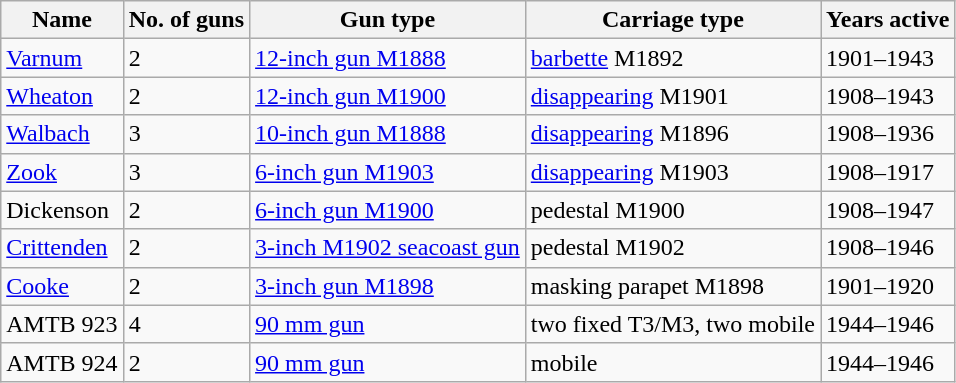<table class="wikitable">
<tr>
<th>Name</th>
<th>No. of guns</th>
<th>Gun type</th>
<th>Carriage type</th>
<th>Years active</th>
</tr>
<tr>
<td><a href='#'>Varnum</a></td>
<td>2</td>
<td><a href='#'>12-inch gun M1888</a></td>
<td><a href='#'>barbette</a> M1892</td>
<td>1901–1943</td>
</tr>
<tr>
<td><a href='#'>Wheaton</a></td>
<td>2</td>
<td><a href='#'>12-inch gun M1900</a></td>
<td><a href='#'>disappearing</a> M1901</td>
<td>1908–1943</td>
</tr>
<tr>
<td><a href='#'>Walbach</a></td>
<td>3</td>
<td><a href='#'>10-inch gun M1888</a></td>
<td><a href='#'>disappearing</a> M1896</td>
<td>1908–1936</td>
</tr>
<tr>
<td><a href='#'>Zook</a></td>
<td>3</td>
<td><a href='#'>6-inch gun M1903</a></td>
<td><a href='#'>disappearing</a> M1903</td>
<td>1908–1917</td>
</tr>
<tr>
<td>Dickenson</td>
<td>2</td>
<td><a href='#'>6-inch gun M1900</a></td>
<td>pedestal M1900</td>
<td>1908–1947</td>
</tr>
<tr>
<td><a href='#'>Crittenden</a></td>
<td>2</td>
<td><a href='#'>3-inch M1902 seacoast gun</a></td>
<td>pedestal M1902</td>
<td>1908–1946</td>
</tr>
<tr>
<td><a href='#'>Cooke</a></td>
<td>2</td>
<td><a href='#'>3-inch gun M1898</a></td>
<td>masking parapet M1898</td>
<td>1901–1920</td>
</tr>
<tr>
<td>AMTB 923</td>
<td>4</td>
<td><a href='#'>90 mm gun</a></td>
<td>two fixed T3/M3, two mobile</td>
<td>1944–1946</td>
</tr>
<tr>
<td>AMTB 924</td>
<td>2</td>
<td><a href='#'>90 mm gun</a></td>
<td>mobile</td>
<td>1944–1946</td>
</tr>
</table>
